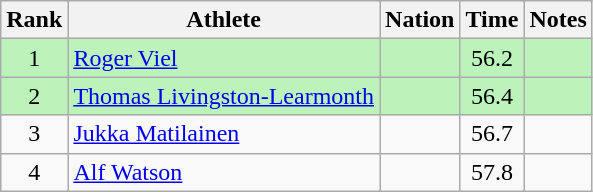<table class="wikitable sortable" style="text-align:center">
<tr>
<th>Rank</th>
<th>Athlete</th>
<th>Nation</th>
<th>Time</th>
<th>Notes</th>
</tr>
<tr bgcolor=bbf3bb>
<td>1</td>
<td align=left><a href='#'>Roger Viel</a></td>
<td align=left></td>
<td>56.2</td>
<td></td>
</tr>
<tr bgcolor=bbf3bb>
<td>2</td>
<td align=left><a href='#'>Thomas Livingston-Learmonth</a></td>
<td align=left></td>
<td>56.4</td>
<td></td>
</tr>
<tr>
<td>3</td>
<td align=left><a href='#'>Jukka Matilainen</a></td>
<td align=left></td>
<td>56.7</td>
<td></td>
</tr>
<tr>
<td>4</td>
<td align=left><a href='#'>Alf Watson</a></td>
<td align=left></td>
<td>57.8</td>
<td></td>
</tr>
</table>
